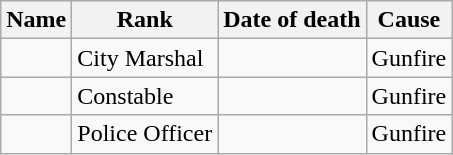<table class="wikitable sortable">
<tr>
<th>Name</th>
<th>Rank</th>
<th>Date of death</th>
<th>Cause</th>
</tr>
<tr>
<td></td>
<td>City Marshal</td>
<td></td>
<td>Gunfire</td>
</tr>
<tr>
<td></td>
<td>Constable</td>
<td></td>
<td>Gunfire</td>
</tr>
<tr>
<td></td>
<td>Police Officer</td>
<td></td>
<td>Gunfire</td>
</tr>
</table>
